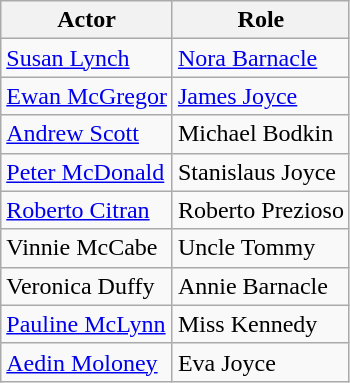<table class="wikitable">
<tr>
<th>Actor</th>
<th>Role</th>
</tr>
<tr>
<td><a href='#'>Susan Lynch</a></td>
<td><a href='#'>Nora Barnacle</a></td>
</tr>
<tr>
<td><a href='#'>Ewan McGregor</a></td>
<td><a href='#'>James Joyce</a></td>
</tr>
<tr>
<td><a href='#'>Andrew Scott</a></td>
<td>Michael Bodkin</td>
</tr>
<tr>
<td><a href='#'>Peter McDonald</a></td>
<td>Stanislaus Joyce</td>
</tr>
<tr>
<td><a href='#'>Roberto Citran</a></td>
<td>Roberto Prezioso</td>
</tr>
<tr>
<td>Vinnie McCabe</td>
<td>Uncle Tommy</td>
</tr>
<tr>
<td>Veronica Duffy</td>
<td>Annie Barnacle</td>
</tr>
<tr>
<td><a href='#'>Pauline McLynn</a></td>
<td>Miss Kennedy</td>
</tr>
<tr>
<td><a href='#'>Aedin Moloney</a></td>
<td>Eva Joyce</td>
</tr>
</table>
